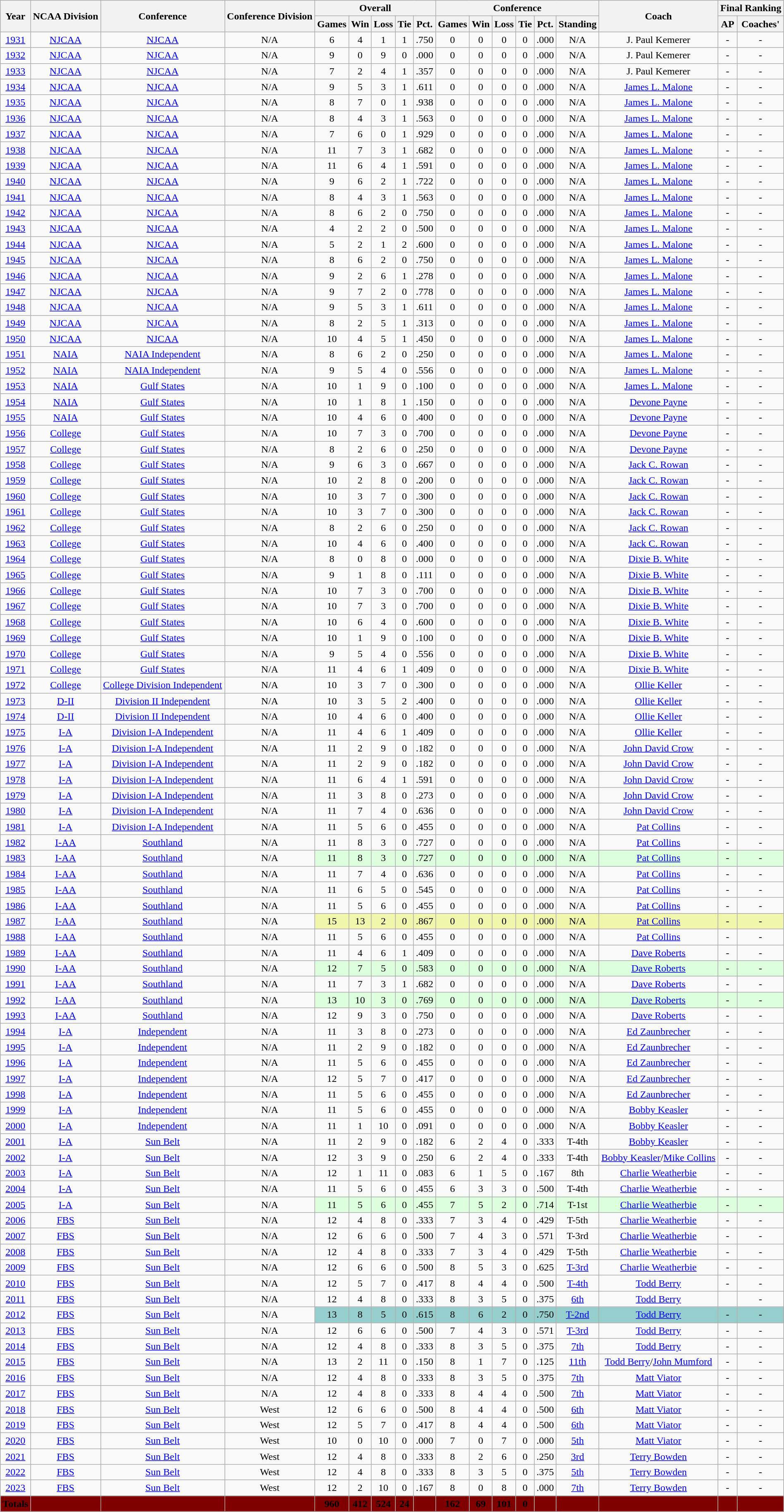<table class="wikitable"  style="text-align:center; width:100%;">
<tr>
<th rowspan=2>Year</th>
<th rowspan=2>NCAA Division</th>
<th rowspan=2>Conference</th>
<th rowspan=2>Conference Division</th>
<th colspan="5">Overall</th>
<th colspan="6">Conference</th>
<th rowspan=2>Coach</th>
<th colspan="2">Final Ranking</th>
</tr>
<tr>
<th>Games</th>
<th>Win</th>
<th>Loss</th>
<th>Tie</th>
<th>Pct.</th>
<th>Games</th>
<th>Win</th>
<th>Loss</th>
<th>Tie</th>
<th>Pct.</th>
<th>Standing</th>
<th>AP</th>
<th>Coaches'</th>
</tr>
<tr>
<td><a href='#'>1931</a></td>
<td><a href='#'>NJCAA</a></td>
<td><a href='#'>NJCAA</a></td>
<td>N/A</td>
<td>6</td>
<td>4</td>
<td>1</td>
<td>1</td>
<td>.750</td>
<td>0</td>
<td>0</td>
<td>0</td>
<td>0</td>
<td>.000</td>
<td>N/A</td>
<td>J. Paul Kemerer</td>
<td>-</td>
<td>-</td>
</tr>
<tr>
<td><a href='#'>1932</a></td>
<td><a href='#'>NJCAA</a></td>
<td><a href='#'>NJCAA</a></td>
<td>N/A</td>
<td>9</td>
<td>0</td>
<td>9</td>
<td>0</td>
<td>.000</td>
<td>0</td>
<td>0</td>
<td>0</td>
<td>0</td>
<td>.000</td>
<td>N/A</td>
<td>J. Paul Kemerer</td>
<td>-</td>
<td>-</td>
</tr>
<tr>
<td><a href='#'>1933</a></td>
<td><a href='#'>NJCAA</a></td>
<td><a href='#'>NJCAA</a></td>
<td>N/A</td>
<td>7</td>
<td>2</td>
<td>4</td>
<td>1</td>
<td>.357</td>
<td>0</td>
<td>0</td>
<td>0</td>
<td>0</td>
<td>.000</td>
<td>N/A</td>
<td>J. Paul Kemerer</td>
<td>-</td>
<td>-</td>
</tr>
<tr>
<td><a href='#'>1934</a></td>
<td><a href='#'>NJCAA</a></td>
<td><a href='#'>NJCAA</a></td>
<td>N/A</td>
<td>9</td>
<td>5</td>
<td>3</td>
<td>1</td>
<td>.611</td>
<td>0</td>
<td>0</td>
<td>0</td>
<td>0</td>
<td>.000</td>
<td>N/A</td>
<td><a href='#'>James L. Malone</a></td>
<td>-</td>
<td>-</td>
</tr>
<tr>
<td><a href='#'>1935</a></td>
<td><a href='#'>NJCAA</a></td>
<td><a href='#'>NJCAA</a></td>
<td>N/A</td>
<td>8</td>
<td>7</td>
<td>0</td>
<td>1</td>
<td>.938</td>
<td>0</td>
<td>0</td>
<td>0</td>
<td>0</td>
<td>.000</td>
<td>N/A</td>
<td><a href='#'>James L. Malone</a></td>
<td>-</td>
<td>-</td>
</tr>
<tr>
<td><a href='#'>1936</a></td>
<td><a href='#'>NJCAA</a></td>
<td><a href='#'>NJCAA</a></td>
<td>N/A</td>
<td>8</td>
<td>4</td>
<td>3</td>
<td>1</td>
<td>.563</td>
<td>0</td>
<td>0</td>
<td>0</td>
<td>0</td>
<td>.000</td>
<td>N/A</td>
<td><a href='#'>James L. Malone</a></td>
<td>-</td>
<td>-</td>
</tr>
<tr>
<td><a href='#'>1937</a></td>
<td><a href='#'>NJCAA</a></td>
<td><a href='#'>NJCAA</a></td>
<td>N/A</td>
<td>7</td>
<td>6</td>
<td>0</td>
<td>1</td>
<td>.929</td>
<td>0</td>
<td>0</td>
<td>0</td>
<td>0</td>
<td>.000</td>
<td>N/A</td>
<td><a href='#'>James L. Malone</a></td>
<td>-</td>
<td>-</td>
</tr>
<tr>
<td><a href='#'>1938</a></td>
<td><a href='#'>NJCAA</a></td>
<td><a href='#'>NJCAA</a></td>
<td>N/A</td>
<td>11</td>
<td>7</td>
<td>3</td>
<td>1</td>
<td>.682</td>
<td>0</td>
<td>0</td>
<td>0</td>
<td>0</td>
<td>.000</td>
<td>N/A</td>
<td><a href='#'>James L. Malone</a></td>
<td>-</td>
<td>-</td>
</tr>
<tr>
<td><a href='#'>1939</a></td>
<td><a href='#'>NJCAA</a></td>
<td><a href='#'>NJCAA</a></td>
<td>N/A</td>
<td>11</td>
<td>6</td>
<td>4</td>
<td>1</td>
<td>.591</td>
<td>0</td>
<td>0</td>
<td>0</td>
<td>0</td>
<td>.000</td>
<td>N/A</td>
<td><a href='#'>James L. Malone</a></td>
<td>-</td>
<td>-</td>
</tr>
<tr>
<td><a href='#'>1940</a></td>
<td><a href='#'>NJCAA</a></td>
<td><a href='#'>NJCAA</a></td>
<td>N/A</td>
<td>9</td>
<td>6</td>
<td>2</td>
<td>1</td>
<td>.722</td>
<td>0</td>
<td>0</td>
<td>0</td>
<td>0</td>
<td>.000</td>
<td>N/A</td>
<td><a href='#'>James L. Malone</a></td>
<td>-</td>
<td>-</td>
</tr>
<tr>
<td><a href='#'>1941</a></td>
<td><a href='#'>NJCAA</a></td>
<td><a href='#'>NJCAA</a></td>
<td>N/A</td>
<td>8</td>
<td>4</td>
<td>3</td>
<td>1</td>
<td>.563</td>
<td>0</td>
<td>0</td>
<td>0</td>
<td>0</td>
<td>.000</td>
<td>N/A</td>
<td><a href='#'>James L. Malone</a></td>
<td>-</td>
<td>-</td>
</tr>
<tr>
<td><a href='#'>1942</a></td>
<td><a href='#'>NJCAA</a></td>
<td><a href='#'>NJCAA</a></td>
<td>N/A</td>
<td>8</td>
<td>6</td>
<td>2</td>
<td>0</td>
<td>.750</td>
<td>0</td>
<td>0</td>
<td>0</td>
<td>0</td>
<td>.000</td>
<td>N/A</td>
<td><a href='#'>James L. Malone</a></td>
<td>-</td>
<td>-</td>
</tr>
<tr>
<td><a href='#'>1943</a></td>
<td><a href='#'>NJCAA</a></td>
<td><a href='#'>NJCAA</a></td>
<td>N/A</td>
<td>4</td>
<td>2</td>
<td>2</td>
<td>0</td>
<td>.500</td>
<td>0</td>
<td>0</td>
<td>0</td>
<td>0</td>
<td>.000</td>
<td>N/A</td>
<td><a href='#'>James L. Malone</a></td>
<td>-</td>
<td>-</td>
</tr>
<tr>
<td><a href='#'>1944</a></td>
<td><a href='#'>NJCAA</a></td>
<td><a href='#'>NJCAA</a></td>
<td>N/A</td>
<td>5</td>
<td>2</td>
<td>1</td>
<td>2</td>
<td>.600</td>
<td>0</td>
<td>0</td>
<td>0</td>
<td>0</td>
<td>.000</td>
<td>N/A</td>
<td><a href='#'>James L. Malone</a></td>
<td>-</td>
<td>-</td>
</tr>
<tr>
<td><a href='#'>1945</a></td>
<td><a href='#'>NJCAA</a></td>
<td><a href='#'>NJCAA</a></td>
<td>N/A</td>
<td>8</td>
<td>6</td>
<td>2</td>
<td>0</td>
<td>.750</td>
<td>0</td>
<td>0</td>
<td>0</td>
<td>0</td>
<td>.000</td>
<td>N/A</td>
<td><a href='#'>James L. Malone</a></td>
<td>-</td>
<td>-</td>
</tr>
<tr>
<td><a href='#'>1946</a></td>
<td><a href='#'>NJCAA</a></td>
<td><a href='#'>NJCAA</a></td>
<td>N/A</td>
<td>9</td>
<td>2</td>
<td>6</td>
<td>1</td>
<td>.278</td>
<td>0</td>
<td>0</td>
<td>0</td>
<td>0</td>
<td>.000</td>
<td>N/A</td>
<td><a href='#'>James L. Malone</a></td>
<td>-</td>
<td>-</td>
</tr>
<tr>
<td><a href='#'>1947</a></td>
<td><a href='#'>NJCAA</a></td>
<td><a href='#'>NJCAA</a></td>
<td>N/A</td>
<td>9</td>
<td>7</td>
<td>2</td>
<td>0</td>
<td>.778</td>
<td>0</td>
<td>0</td>
<td>0</td>
<td>0</td>
<td>.000</td>
<td>N/A</td>
<td><a href='#'>James L. Malone</a></td>
<td>-</td>
<td>-</td>
</tr>
<tr>
<td><a href='#'>1948</a></td>
<td><a href='#'>NJCAA</a></td>
<td><a href='#'>NJCAA</a></td>
<td>N/A</td>
<td>9</td>
<td>5</td>
<td>3</td>
<td>1</td>
<td>.611</td>
<td>0</td>
<td>0</td>
<td>0</td>
<td>0</td>
<td>.000</td>
<td>N/A</td>
<td><a href='#'>James L. Malone</a></td>
<td>-</td>
<td>-</td>
</tr>
<tr>
<td><a href='#'>1949</a></td>
<td><a href='#'>NJCAA</a></td>
<td><a href='#'>NJCAA</a></td>
<td>N/A</td>
<td>8</td>
<td>2</td>
<td>5</td>
<td>1</td>
<td>.313</td>
<td>0</td>
<td>0</td>
<td>0</td>
<td>0</td>
<td>.000</td>
<td>N/A</td>
<td><a href='#'>James L. Malone</a></td>
<td>-</td>
<td>-</td>
</tr>
<tr>
<td><a href='#'>1950</a></td>
<td><a href='#'>NJCAA</a></td>
<td><a href='#'>NJCAA</a></td>
<td>N/A</td>
<td>10</td>
<td>4</td>
<td>5</td>
<td>1</td>
<td>.450</td>
<td>0</td>
<td>0</td>
<td>0</td>
<td>0</td>
<td>.000</td>
<td>N/A</td>
<td><a href='#'>James L. Malone</a></td>
<td>-</td>
<td>-</td>
</tr>
<tr>
<td><a href='#'>1951</a></td>
<td><a href='#'>NAIA</a></td>
<td><a href='#'>NAIA Independent</a></td>
<td>N/A</td>
<td>8</td>
<td>6</td>
<td>2</td>
<td>0</td>
<td>.250</td>
<td>0</td>
<td>0</td>
<td>0</td>
<td>0</td>
<td>.000</td>
<td>N/A</td>
<td><a href='#'>James L. Malone</a></td>
<td>-</td>
<td>-</td>
</tr>
<tr>
<td><a href='#'>1952</a></td>
<td><a href='#'>NAIA</a></td>
<td><a href='#'>NAIA Independent</a></td>
<td>N/A</td>
<td>9</td>
<td>5</td>
<td>4</td>
<td>0</td>
<td>.556</td>
<td>0</td>
<td>0</td>
<td>0</td>
<td>0</td>
<td>.000</td>
<td>N/A</td>
<td><a href='#'>James L. Malone</a></td>
<td>-</td>
<td>-</td>
</tr>
<tr>
<td><a href='#'>1953</a></td>
<td><a href='#'>NAIA</a></td>
<td><a href='#'>Gulf States</a></td>
<td>N/A</td>
<td>10</td>
<td>1</td>
<td>9</td>
<td>0</td>
<td>.100</td>
<td>0</td>
<td>0</td>
<td>0</td>
<td>0</td>
<td>.000</td>
<td>N/A</td>
<td><a href='#'>James L. Malone</a></td>
<td>-</td>
<td>-</td>
</tr>
<tr>
<td><a href='#'>1954</a></td>
<td><a href='#'>NAIA</a></td>
<td><a href='#'>Gulf States</a></td>
<td>N/A</td>
<td>10</td>
<td>1</td>
<td>8</td>
<td>1</td>
<td>.150</td>
<td>0</td>
<td>0</td>
<td>0</td>
<td>0</td>
<td>.000</td>
<td>N/A</td>
<td><a href='#'>Devone Payne</a></td>
<td>-</td>
<td>-</td>
</tr>
<tr>
<td><a href='#'>1955</a></td>
<td><a href='#'>NAIA</a></td>
<td><a href='#'>Gulf States</a></td>
<td>N/A</td>
<td>10</td>
<td>4</td>
<td>6</td>
<td>0</td>
<td>.400</td>
<td>0</td>
<td>0</td>
<td>0</td>
<td>0</td>
<td>.000</td>
<td>N/A</td>
<td><a href='#'>Devone Payne</a></td>
<td>-</td>
<td>-</td>
</tr>
<tr>
<td><a href='#'>1956</a></td>
<td><a href='#'>College</a></td>
<td><a href='#'>Gulf States</a></td>
<td>N/A</td>
<td>10</td>
<td>7</td>
<td>3</td>
<td>0</td>
<td>.700</td>
<td>0</td>
<td>0</td>
<td>0</td>
<td>0</td>
<td>.000</td>
<td>N/A</td>
<td><a href='#'>Devone Payne</a></td>
<td>-</td>
<td>-</td>
</tr>
<tr>
<td><a href='#'>1957</a></td>
<td><a href='#'>College</a></td>
<td><a href='#'>Gulf States</a></td>
<td>N/A</td>
<td>8</td>
<td>2</td>
<td>6</td>
<td>0</td>
<td>.250</td>
<td>0</td>
<td>0</td>
<td>0</td>
<td>0</td>
<td>.000</td>
<td>N/A</td>
<td><a href='#'>Devone Payne</a></td>
<td>-</td>
<td>-</td>
</tr>
<tr>
<td><a href='#'>1958</a></td>
<td><a href='#'>College</a></td>
<td><a href='#'>Gulf States</a></td>
<td>N/A</td>
<td>9</td>
<td>6</td>
<td>3</td>
<td>0</td>
<td>.667</td>
<td>0</td>
<td>0</td>
<td>0</td>
<td>0</td>
<td>.000</td>
<td>N/A</td>
<td><a href='#'>Jack C. Rowan</a></td>
<td>-</td>
<td>-</td>
</tr>
<tr>
<td><a href='#'>1959</a></td>
<td><a href='#'>College</a></td>
<td><a href='#'>Gulf States</a></td>
<td>N/A</td>
<td>10</td>
<td>2</td>
<td>8</td>
<td>0</td>
<td>.200</td>
<td>0</td>
<td>0</td>
<td>0</td>
<td>0</td>
<td>.000</td>
<td>N/A</td>
<td><a href='#'>Jack C. Rowan</a></td>
<td>-</td>
<td>-</td>
</tr>
<tr>
<td><a href='#'>1960</a></td>
<td><a href='#'>College</a></td>
<td><a href='#'>Gulf States</a></td>
<td>N/A</td>
<td>10</td>
<td>3</td>
<td>7</td>
<td>0</td>
<td>.300</td>
<td>0</td>
<td>0</td>
<td>0</td>
<td>0</td>
<td>.000</td>
<td>N/A</td>
<td><a href='#'>Jack C. Rowan</a></td>
<td>-</td>
<td>-</td>
</tr>
<tr>
<td><a href='#'>1961</a></td>
<td><a href='#'>College</a></td>
<td><a href='#'>Gulf States</a></td>
<td>N/A</td>
<td>10</td>
<td>3</td>
<td>7</td>
<td>0</td>
<td>.300</td>
<td>0</td>
<td>0</td>
<td>0</td>
<td>0</td>
<td>.000</td>
<td>N/A</td>
<td><a href='#'>Jack C. Rowan</a></td>
<td>-</td>
<td>-</td>
</tr>
<tr>
<td><a href='#'>1962</a></td>
<td><a href='#'>College</a></td>
<td><a href='#'>Gulf States</a></td>
<td>N/A</td>
<td>8</td>
<td>2</td>
<td>6</td>
<td>0</td>
<td>.250</td>
<td>0</td>
<td>0</td>
<td>0</td>
<td>0</td>
<td>.000</td>
<td>N/A</td>
<td><a href='#'>Jack C. Rowan</a></td>
<td>-</td>
<td>-</td>
</tr>
<tr>
<td><a href='#'>1963</a></td>
<td><a href='#'>College</a></td>
<td><a href='#'>Gulf States</a></td>
<td>N/A</td>
<td>10</td>
<td>4</td>
<td>6</td>
<td>0</td>
<td>.400</td>
<td>0</td>
<td>0</td>
<td>0</td>
<td>0</td>
<td>.000</td>
<td>N/A</td>
<td><a href='#'>Jack C. Rowan</a></td>
<td>-</td>
<td>-</td>
</tr>
<tr>
<td><a href='#'>1964</a></td>
<td><a href='#'>College</a></td>
<td><a href='#'>Gulf States</a></td>
<td>N/A</td>
<td>8</td>
<td>0</td>
<td>8</td>
<td>0</td>
<td>.000</td>
<td>0</td>
<td>0</td>
<td>0</td>
<td>0</td>
<td>.000</td>
<td>N/A</td>
<td><a href='#'>Dixie B. White</a></td>
<td>-</td>
<td>-</td>
</tr>
<tr>
<td><a href='#'>1965</a></td>
<td><a href='#'>College</a></td>
<td><a href='#'>Gulf States</a></td>
<td>N/A</td>
<td>9</td>
<td>1</td>
<td>8</td>
<td>0</td>
<td>.111</td>
<td>0</td>
<td>0</td>
<td>0</td>
<td>0</td>
<td>.000</td>
<td>N/A</td>
<td><a href='#'>Dixie B. White</a></td>
<td>-</td>
<td>-</td>
</tr>
<tr>
<td><a href='#'>1966</a></td>
<td><a href='#'>College</a></td>
<td><a href='#'>Gulf States</a></td>
<td>N/A</td>
<td>10</td>
<td>7</td>
<td>3</td>
<td>0</td>
<td>.700</td>
<td>0</td>
<td>0</td>
<td>0</td>
<td>0</td>
<td>.000</td>
<td>N/A</td>
<td><a href='#'>Dixie B. White</a></td>
<td>-</td>
<td>-</td>
</tr>
<tr>
<td><a href='#'>1967</a></td>
<td><a href='#'>College</a></td>
<td><a href='#'>Gulf States</a></td>
<td>N/A</td>
<td>10</td>
<td>7</td>
<td>3</td>
<td>0</td>
<td>.700</td>
<td>0</td>
<td>0</td>
<td>0</td>
<td>0</td>
<td>.000</td>
<td>N/A</td>
<td><a href='#'>Dixie B. White</a></td>
<td>-</td>
<td>-</td>
</tr>
<tr>
<td><a href='#'>1968</a></td>
<td><a href='#'>College</a></td>
<td><a href='#'>Gulf States</a></td>
<td>N/A</td>
<td>10</td>
<td>6</td>
<td>4</td>
<td>0</td>
<td>.600</td>
<td>0</td>
<td>0</td>
<td>0</td>
<td>0</td>
<td>.000</td>
<td>N/A</td>
<td><a href='#'>Dixie B. White</a></td>
<td>-</td>
<td>-</td>
</tr>
<tr>
<td><a href='#'>1969</a></td>
<td><a href='#'>College</a></td>
<td><a href='#'>Gulf States</a></td>
<td>N/A</td>
<td>10</td>
<td>1</td>
<td>9</td>
<td>0</td>
<td>.100</td>
<td>0</td>
<td>0</td>
<td>0</td>
<td>0</td>
<td>.000</td>
<td>N/A</td>
<td><a href='#'>Dixie B. White</a></td>
<td>-</td>
<td>-</td>
</tr>
<tr>
<td><a href='#'>1970</a></td>
<td><a href='#'>College</a></td>
<td><a href='#'>Gulf States</a></td>
<td>N/A</td>
<td>9</td>
<td>5</td>
<td>4</td>
<td>0</td>
<td>.556</td>
<td>0</td>
<td>0</td>
<td>0</td>
<td>0</td>
<td>.000</td>
<td>N/A</td>
<td><a href='#'>Dixie B. White</a></td>
<td>-</td>
<td>-</td>
</tr>
<tr>
<td><a href='#'>1971</a></td>
<td><a href='#'>College</a></td>
<td><a href='#'>Gulf States</a></td>
<td>N/A</td>
<td>11</td>
<td>4</td>
<td>6</td>
<td>1</td>
<td>.409</td>
<td>0</td>
<td>0</td>
<td>0</td>
<td>0</td>
<td>.000</td>
<td>N/A</td>
<td><a href='#'>Dixie B. White</a></td>
<td>-</td>
<td>-</td>
</tr>
<tr>
<td><a href='#'>1972</a></td>
<td><a href='#'>College</a></td>
<td><a href='#'>College Division Independent</a></td>
<td>N/A</td>
<td>10</td>
<td>3</td>
<td>7</td>
<td>0</td>
<td>.300</td>
<td>0</td>
<td>0</td>
<td>0</td>
<td>0</td>
<td>.000</td>
<td>N/A</td>
<td><a href='#'>Ollie Keller</a></td>
<td>-</td>
<td>-</td>
</tr>
<tr>
<td><a href='#'>1973</a></td>
<td><a href='#'>D-II</a></td>
<td><a href='#'>Division II Independent</a></td>
<td>N/A</td>
<td>10</td>
<td>3</td>
<td>5</td>
<td>2</td>
<td>.400</td>
<td>0</td>
<td>0</td>
<td>0</td>
<td>0</td>
<td>.000</td>
<td>N/A</td>
<td><a href='#'>Ollie Keller</a></td>
<td>-</td>
<td>-</td>
</tr>
<tr>
<td><a href='#'>1974</a></td>
<td><a href='#'>D-II</a></td>
<td><a href='#'>Division II Independent</a></td>
<td>N/A</td>
<td>10</td>
<td>4</td>
<td>6</td>
<td>0</td>
<td>.400</td>
<td>0</td>
<td>0</td>
<td>0</td>
<td>0</td>
<td>.000</td>
<td>N/A</td>
<td><a href='#'>Ollie Keller</a></td>
<td>-</td>
<td>-</td>
</tr>
<tr>
<td><a href='#'>1975</a></td>
<td><a href='#'>I-A</a></td>
<td><a href='#'>Division I-A Independent</a></td>
<td>N/A</td>
<td>11</td>
<td>4</td>
<td>6</td>
<td>1</td>
<td>.409</td>
<td>0</td>
<td>0</td>
<td>0</td>
<td>0</td>
<td>.000</td>
<td>N/A</td>
<td><a href='#'>Ollie Keller</a></td>
<td>-</td>
<td>-</td>
</tr>
<tr>
<td><a href='#'>1976</a></td>
<td><a href='#'>I-A</a></td>
<td><a href='#'>Division I-A Independent</a></td>
<td>N/A</td>
<td>11</td>
<td>2</td>
<td>9</td>
<td>0</td>
<td>.182</td>
<td>0</td>
<td>0</td>
<td>0</td>
<td>0</td>
<td>.000</td>
<td>N/A</td>
<td><a href='#'>John David Crow</a></td>
<td>-</td>
<td>-</td>
</tr>
<tr>
<td><a href='#'>1977</a></td>
<td><a href='#'>I-A</a></td>
<td><a href='#'>Division I-A Independent</a></td>
<td>N/A</td>
<td>11</td>
<td>2</td>
<td>9</td>
<td>0</td>
<td>.182</td>
<td>0</td>
<td>0</td>
<td>0</td>
<td>0</td>
<td>.000</td>
<td>N/A</td>
<td><a href='#'>John David Crow</a></td>
<td>-</td>
<td>-</td>
</tr>
<tr>
<td><a href='#'>1978</a></td>
<td><a href='#'>I-A</a></td>
<td><a href='#'>Division I-A Independent</a></td>
<td>N/A</td>
<td>11</td>
<td>6</td>
<td>4</td>
<td>1</td>
<td>.591</td>
<td>0</td>
<td>0</td>
<td>0</td>
<td>0</td>
<td>.000</td>
<td>N/A</td>
<td><a href='#'>John David Crow</a></td>
<td>-</td>
<td>-</td>
</tr>
<tr>
<td><a href='#'>1979</a></td>
<td><a href='#'>I-A</a></td>
<td><a href='#'>Division I-A Independent</a></td>
<td>N/A</td>
<td>11</td>
<td>3</td>
<td>8</td>
<td>0</td>
<td>.273</td>
<td>0</td>
<td>0</td>
<td>0</td>
<td>0</td>
<td>.000</td>
<td>N/A</td>
<td><a href='#'>John David Crow</a></td>
<td>-</td>
<td>-</td>
</tr>
<tr>
<td><a href='#'>1980</a></td>
<td><a href='#'>I-A</a></td>
<td><a href='#'>Division I-A Independent</a></td>
<td>N/A</td>
<td>11</td>
<td>7</td>
<td>4</td>
<td>0</td>
<td>.636</td>
<td>0</td>
<td>0</td>
<td>0</td>
<td>0</td>
<td>.000</td>
<td>N/A</td>
<td><a href='#'>John David Crow</a></td>
<td>-</td>
<td>-</td>
</tr>
<tr>
<td><a href='#'>1981</a></td>
<td><a href='#'>I-A</a></td>
<td><a href='#'>Division I-A Independent</a></td>
<td>N/A</td>
<td>11</td>
<td>5</td>
<td>6</td>
<td>0</td>
<td>.455</td>
<td>0</td>
<td>0</td>
<td>0</td>
<td>0</td>
<td>.000</td>
<td>N/A</td>
<td><a href='#'>Pat Collins</a></td>
<td>-</td>
<td>-</td>
</tr>
<tr>
<td><a href='#'>1982</a></td>
<td><a href='#'>I-AA</a></td>
<td><a href='#'>Southland</a></td>
<td>N/A</td>
<td>11</td>
<td>8</td>
<td>3</td>
<td>0</td>
<td>.727</td>
<td>0</td>
<td>0</td>
<td>0</td>
<td>0</td>
<td>.000</td>
<td>N/A</td>
<td><a href='#'>Pat Collins</a></td>
<td>-</td>
<td>-</td>
</tr>
<tr>
<td><a href='#'>1983</a></td>
<td><a href='#'>I-AA</a></td>
<td><a href='#'>Southland</a></td>
<td>N/A</td>
<td style="background:#dfd;">11</td>
<td style="background:#dfd;">8</td>
<td style="background:#dfd;">3</td>
<td style="background:#dfd;">0</td>
<td style="background:#dfd;">.727</td>
<td style="background:#dfd;">0</td>
<td style="background:#dfd;">0</td>
<td style="background:#dfd;">0</td>
<td style="background:#dfd;">0</td>
<td style="background:#dfd;">.000</td>
<td style="background:#dfd;">N/A</td>
<td style="background:#dfd;"><a href='#'>Pat Collins</a></td>
<td style="background:#dfd;">-</td>
<td style="background:#dfd;">-</td>
</tr>
<tr>
<td><a href='#'>1984</a></td>
<td><a href='#'>I-AA</a></td>
<td><a href='#'>Southland</a></td>
<td>N/A</td>
<td>11</td>
<td>7</td>
<td>4</td>
<td>0</td>
<td>.636</td>
<td>0</td>
<td>0</td>
<td>0</td>
<td>0</td>
<td>.000</td>
<td>N/A</td>
<td><a href='#'>Pat Collins</a></td>
<td>-</td>
<td>-</td>
</tr>
<tr>
<td><a href='#'>1985</a></td>
<td><a href='#'>I-AA</a></td>
<td><a href='#'>Southland</a></td>
<td>N/A</td>
<td>11</td>
<td>6</td>
<td>5</td>
<td>0</td>
<td>.545</td>
<td>0</td>
<td>0</td>
<td>0</td>
<td>0</td>
<td>.000</td>
<td>N/A</td>
<td><a href='#'>Pat Collins</a></td>
<td>-</td>
<td>-</td>
</tr>
<tr>
<td><a href='#'>1986</a></td>
<td><a href='#'>I-AA</a></td>
<td><a href='#'>Southland</a></td>
<td>N/A</td>
<td>11</td>
<td>5</td>
<td>6</td>
<td>0</td>
<td>.455</td>
<td>0</td>
<td>0</td>
<td>0</td>
<td>0</td>
<td>.000</td>
<td>N/A</td>
<td><a href='#'>Pat Collins</a></td>
<td>-</td>
<td>-</td>
</tr>
<tr>
<td><a href='#'>1987</a></td>
<td><a href='#'>I-AA</a></td>
<td><a href='#'>Southland</a></td>
<td>N/A</td>
<td style="background:#f2f5ac;">15</td>
<td style="background:#f2f5ac;">13</td>
<td style="background:#f2f5ac;">2</td>
<td style="background:#f2f5ac;">0</td>
<td style="background:#f2f5ac;">.867</td>
<td style="background:#f2f5ac;">0</td>
<td style="background:#f2f5ac;">0</td>
<td style="background:#f2f5ac;">0</td>
<td style="background:#f2f5ac;">0</td>
<td style="background:#f2f5ac;">.000</td>
<td style="background:#f2f5ac;">N/A</td>
<td style="background:#f2f5ac;"><a href='#'>Pat Collins</a></td>
<td style="background:#f2f5ac;">-</td>
<td style="background:#f2f5ac;">-</td>
</tr>
<tr>
<td><a href='#'>1988</a></td>
<td><a href='#'>I-AA</a></td>
<td><a href='#'>Southland</a></td>
<td>N/A</td>
<td>11</td>
<td>5</td>
<td>6</td>
<td>0</td>
<td>.455</td>
<td>0</td>
<td>0</td>
<td>0</td>
<td>0</td>
<td>.000</td>
<td>N/A</td>
<td><a href='#'>Pat Collins</a></td>
<td>-</td>
<td>-</td>
</tr>
<tr>
<td><a href='#'>1989</a></td>
<td><a href='#'>I-AA</a></td>
<td><a href='#'>Southland</a></td>
<td>N/A</td>
<td>11</td>
<td>4</td>
<td>6</td>
<td>1</td>
<td>.409</td>
<td>0</td>
<td>0</td>
<td>0</td>
<td>0</td>
<td>.000</td>
<td>N/A</td>
<td><a href='#'>Dave Roberts</a></td>
<td>-</td>
<td>-</td>
</tr>
<tr>
<td><a href='#'>1990</a></td>
<td><a href='#'>I-AA</a></td>
<td><a href='#'>Southland</a></td>
<td>N/A</td>
<td style="background:#dfd;">12</td>
<td style="background:#dfd;">7</td>
<td style="background:#dfd;">5</td>
<td style="background:#dfd;">0</td>
<td style="background:#dfd;">.583</td>
<td style="background:#dfd;">0</td>
<td style="background:#dfd;">0</td>
<td style="background:#dfd;">0</td>
<td style="background:#dfd;">0</td>
<td style="background:#dfd;">.000</td>
<td style="background:#dfd;">N/A</td>
<td style="background:#dfd;"><a href='#'>Dave Roberts</a></td>
<td style="background:#dfd;">-</td>
<td style="background:#dfd;">-</td>
</tr>
<tr>
<td><a href='#'>1991</a></td>
<td><a href='#'>I-AA</a></td>
<td><a href='#'>Southland</a></td>
<td>N/A</td>
<td>11</td>
<td>7</td>
<td>3</td>
<td>1</td>
<td>.682</td>
<td>0</td>
<td>0</td>
<td>0</td>
<td>0</td>
<td>.000</td>
<td>N/A</td>
<td><a href='#'>Dave Roberts</a></td>
<td>-</td>
<td>-</td>
</tr>
<tr>
<td><a href='#'>1992</a></td>
<td><a href='#'>I-AA</a></td>
<td><a href='#'>Southland</a></td>
<td>N/A</td>
<td style="background:#dfd;">13</td>
<td style="background:#dfd;">10</td>
<td style="background:#dfd;">3</td>
<td style="background:#dfd;">0</td>
<td style="background:#dfd;">.769</td>
<td style="background:#dfd;">0</td>
<td style="background:#dfd;">0</td>
<td style="background:#dfd;">0</td>
<td style="background:#dfd;">0</td>
<td style="background:#dfd;">.000</td>
<td style="background:#dfd;">N/A</td>
<td style="background:#dfd;"><a href='#'>Dave Roberts</a></td>
<td style="background:#dfd;">-</td>
<td style="background:#dfd;">-</td>
</tr>
<tr>
<td><a href='#'>1993</a></td>
<td><a href='#'>I-AA</a></td>
<td><a href='#'>Southland</a></td>
<td>N/A</td>
<td>12</td>
<td>9</td>
<td>3</td>
<td>0</td>
<td>.750</td>
<td>0</td>
<td>0</td>
<td>0</td>
<td>0</td>
<td>.000</td>
<td>N/A</td>
<td><a href='#'>Dave Roberts</a></td>
<td>-</td>
<td>-</td>
</tr>
<tr>
<td><a href='#'>1994</a></td>
<td><a href='#'>I-A</a></td>
<td><a href='#'>Independent</a></td>
<td>N/A</td>
<td>11</td>
<td>3</td>
<td>8</td>
<td>0</td>
<td>.273</td>
<td>0</td>
<td>0</td>
<td>0</td>
<td>0</td>
<td>.000</td>
<td>N/A</td>
<td><a href='#'>Ed Zaunbrecher</a></td>
<td>-</td>
<td>-</td>
</tr>
<tr>
<td><a href='#'>1995</a></td>
<td><a href='#'>I-A</a></td>
<td><a href='#'>Independent</a></td>
<td>N/A</td>
<td>11</td>
<td>2</td>
<td>9</td>
<td>0</td>
<td>.182</td>
<td>0</td>
<td>0</td>
<td>0</td>
<td>0</td>
<td>.000</td>
<td>N/A</td>
<td><a href='#'>Ed Zaunbrecher</a></td>
<td>-</td>
<td>-</td>
</tr>
<tr>
<td><a href='#'>1996</a></td>
<td><a href='#'>I-A</a></td>
<td><a href='#'>Independent</a></td>
<td>N/A</td>
<td>11</td>
<td>5</td>
<td>6</td>
<td>0</td>
<td>.455</td>
<td>0</td>
<td>0</td>
<td>0</td>
<td>0</td>
<td>.000</td>
<td>N/A</td>
<td><a href='#'>Ed Zaunbrecher</a></td>
<td>-</td>
<td>-</td>
</tr>
<tr>
<td><a href='#'>1997</a></td>
<td><a href='#'>I-A</a></td>
<td><a href='#'>Independent</a></td>
<td>N/A</td>
<td>12</td>
<td>5</td>
<td>7</td>
<td>0</td>
<td>.417</td>
<td>0</td>
<td>0</td>
<td>0</td>
<td>0</td>
<td>.000</td>
<td>N/A</td>
<td><a href='#'>Ed Zaunbrecher</a></td>
<td>-</td>
<td>-</td>
</tr>
<tr>
<td><a href='#'>1998</a></td>
<td><a href='#'>I-A</a></td>
<td><a href='#'>Independent</a></td>
<td>N/A</td>
<td>11</td>
<td>5</td>
<td>6</td>
<td>0</td>
<td>.455</td>
<td>0</td>
<td>0</td>
<td>0</td>
<td>0</td>
<td>.000</td>
<td>N/A</td>
<td><a href='#'>Ed Zaunbrecher</a></td>
<td>-</td>
<td>-</td>
</tr>
<tr>
<td><a href='#'>1999</a></td>
<td><a href='#'>I-A</a></td>
<td><a href='#'>Independent</a></td>
<td>N/A</td>
<td>11</td>
<td>5</td>
<td>6</td>
<td>0</td>
<td>.455</td>
<td>0</td>
<td>0</td>
<td>0</td>
<td>0</td>
<td>.000</td>
<td>N/A</td>
<td><a href='#'>Bobby Keasler</a></td>
<td>-</td>
<td>-</td>
</tr>
<tr>
<td><a href='#'>2000</a></td>
<td><a href='#'>I-A</a></td>
<td><a href='#'>Independent</a></td>
<td>N/A</td>
<td>11</td>
<td>1</td>
<td>10</td>
<td>0</td>
<td>.091</td>
<td>0</td>
<td>0</td>
<td>0</td>
<td>0</td>
<td>.000</td>
<td>N/A</td>
<td><a href='#'>Bobby Keasler</a></td>
<td>-</td>
<td>-</td>
</tr>
<tr>
<td><a href='#'>2001</a></td>
<td><a href='#'>I-A</a></td>
<td><a href='#'>Sun Belt</a></td>
<td>N/A</td>
<td>11</td>
<td>2</td>
<td>9</td>
<td>0</td>
<td>.182</td>
<td>6</td>
<td>2</td>
<td>4</td>
<td>0</td>
<td>.333</td>
<td>T-4th</td>
<td><a href='#'>Bobby Keasler</a></td>
<td>-</td>
<td>-</td>
</tr>
<tr>
<td><a href='#'>2002</a></td>
<td><a href='#'>I-A</a></td>
<td><a href='#'>Sun Belt</a></td>
<td>N/A</td>
<td>12</td>
<td>3</td>
<td>9</td>
<td>0</td>
<td>.250</td>
<td>6</td>
<td>2</td>
<td>4</td>
<td>0</td>
<td>.333</td>
<td>T-4th</td>
<td><a href='#'>Bobby Keasler</a>/<a href='#'>Mike Collins</a></td>
<td>-</td>
<td>-</td>
</tr>
<tr>
<td><a href='#'>2003</a></td>
<td><a href='#'>I-A</a></td>
<td><a href='#'>Sun Belt</a></td>
<td>N/A</td>
<td>12</td>
<td>1</td>
<td>11</td>
<td>0</td>
<td>.083</td>
<td>6</td>
<td>1</td>
<td>5</td>
<td>0</td>
<td>.167</td>
<td>8th</td>
<td><a href='#'>Charlie Weatherbie</a></td>
<td>-</td>
<td>-</td>
</tr>
<tr>
<td><a href='#'>2004</a></td>
<td><a href='#'>I-A</a></td>
<td><a href='#'>Sun Belt</a></td>
<td>N/A</td>
<td>11</td>
<td>5</td>
<td>6</td>
<td>0</td>
<td>.455</td>
<td>6</td>
<td>3</td>
<td>3</td>
<td>0</td>
<td>.500</td>
<td>T-4th</td>
<td><a href='#'>Charlie Weatherbie</a></td>
<td>-</td>
<td>-</td>
</tr>
<tr>
<td><a href='#'>2005</a></td>
<td><a href='#'>I-A</a></td>
<td><a href='#'>Sun Belt</a></td>
<td>N/A</td>
<td style="background:#dfd;">11</td>
<td style="background:#dfd;">5</td>
<td style="background:#dfd;">6</td>
<td style="background:#dfd;">0</td>
<td style="background:#dfd;">.455</td>
<td style="background:#dfd;">7</td>
<td style="background:#dfd;">5</td>
<td style="background:#dfd;">2</td>
<td style="background:#dfd;">0</td>
<td style="background:#dfd;">.714</td>
<td style="background:#dfd;">T-1st</td>
<td style="background:#dfd;"><a href='#'>Charlie Weatherbie</a></td>
<td style="background:#dfd;">-</td>
<td style="background:#dfd;">-</td>
</tr>
<tr>
<td><a href='#'>2006</a></td>
<td><a href='#'>FBS</a></td>
<td><a href='#'>Sun Belt</a></td>
<td>N/A</td>
<td>12</td>
<td>4</td>
<td>8</td>
<td>0</td>
<td>.333</td>
<td>7</td>
<td>3</td>
<td>4</td>
<td>0</td>
<td>.429</td>
<td>T-5th</td>
<td><a href='#'>Charlie Weatherbie</a></td>
<td>-</td>
<td>-</td>
</tr>
<tr>
<td><a href='#'>2007</a></td>
<td><a href='#'>FBS</a></td>
<td><a href='#'>Sun Belt</a></td>
<td>N/A</td>
<td>12</td>
<td>6</td>
<td>6</td>
<td>0</td>
<td>.500</td>
<td>7</td>
<td>4</td>
<td>3</td>
<td>0</td>
<td>.571</td>
<td>T-3rd</td>
<td><a href='#'>Charlie Weatherbie</a></td>
<td>-</td>
<td>-</td>
</tr>
<tr>
<td><a href='#'>2008</a></td>
<td><a href='#'>FBS</a></td>
<td><a href='#'>Sun Belt</a></td>
<td>N/A</td>
<td>12</td>
<td>4</td>
<td>8</td>
<td>0</td>
<td>.333</td>
<td>7</td>
<td>3</td>
<td>4</td>
<td>0</td>
<td>.429</td>
<td>T-5th</td>
<td><a href='#'>Charlie Weatherbie</a></td>
<td>-</td>
<td>-</td>
</tr>
<tr>
<td><a href='#'>2009</a></td>
<td><a href='#'>FBS</a></td>
<td><a href='#'>Sun Belt</a></td>
<td>N/A</td>
<td>12</td>
<td>6</td>
<td>6</td>
<td>0</td>
<td>.500</td>
<td>8</td>
<td>5</td>
<td>3</td>
<td>0</td>
<td>.625</td>
<td><a href='#'>T-3rd</a></td>
<td><a href='#'>Charlie Weatherbie</a></td>
<td>-</td>
<td>-</td>
</tr>
<tr>
<td><a href='#'>2010</a></td>
<td><a href='#'>FBS</a></td>
<td><a href='#'>Sun Belt</a></td>
<td>N/A</td>
<td>12</td>
<td>5</td>
<td>7</td>
<td>0</td>
<td>.417</td>
<td>8</td>
<td>4</td>
<td>4</td>
<td>0</td>
<td>.500</td>
<td><a href='#'>T-4th</a></td>
<td><a href='#'>Todd Berry</a></td>
<td>-</td>
<td>-</td>
</tr>
<tr>
<td><a href='#'>2011</a></td>
<td><a href='#'>FBS</a></td>
<td><a href='#'>Sun Belt</a></td>
<td>N/A</td>
<td>12</td>
<td>4</td>
<td>8</td>
<td>0</td>
<td>.333</td>
<td>8</td>
<td>3</td>
<td>5</td>
<td>0</td>
<td>.375</td>
<td><a href='#'>6th</a></td>
<td><a href='#'>Todd Berry</a></td>
<td -></td>
<td>-</td>
</tr>
<tr>
<td><a href='#'>2012</a></td>
<td><a href='#'>FBS</a></td>
<td><a href='#'>Sun Belt</a></td>
<td>N/A</td>
<td style="background:#96cdcd;">13</td>
<td style="background:#96cdcd;">8</td>
<td style="background:#96cdcd;">5</td>
<td style="background:#96cdcd;">0</td>
<td style="background:#96cdcd;">.615</td>
<td style="background:#96cdcd;">8</td>
<td style="background:#96cdcd;">6</td>
<td style="background:#96cdcd;">2</td>
<td style="background:#96cdcd;">0</td>
<td style="background:#96cdcd;">.750</td>
<td style="background:#96cdcd;"><a href='#'>T-2nd</a></td>
<td style="background:#96cdcd;"><a href='#'>Todd Berry</a></td>
<td style="background:#96cdcd;">-</td>
<td style="background:#96cdcd;">-</td>
</tr>
<tr>
<td><a href='#'>2013</a></td>
<td><a href='#'>FBS</a></td>
<td><a href='#'>Sun Belt</a></td>
<td>N/A</td>
<td>12</td>
<td>6</td>
<td>6</td>
<td>0</td>
<td>.500</td>
<td>7</td>
<td>4</td>
<td>3</td>
<td>0</td>
<td>.571</td>
<td><a href='#'>T-3rd</a></td>
<td><a href='#'>Todd Berry</a></td>
<td>-</td>
<td>-</td>
</tr>
<tr>
<td><a href='#'>2014</a></td>
<td><a href='#'>FBS</a></td>
<td><a href='#'>Sun Belt</a></td>
<td>N/A</td>
<td>12</td>
<td>4</td>
<td>8</td>
<td>0</td>
<td>.333</td>
<td>8</td>
<td>3</td>
<td>5</td>
<td>0</td>
<td>.375</td>
<td><a href='#'>7th</a></td>
<td><a href='#'>Todd Berry</a></td>
<td>-</td>
<td>-</td>
</tr>
<tr>
<td><a href='#'>2015</a></td>
<td><a href='#'>FBS</a></td>
<td><a href='#'>Sun Belt</a></td>
<td>N/A</td>
<td>13</td>
<td>2</td>
<td>11</td>
<td>0</td>
<td>.150</td>
<td>8</td>
<td>1</td>
<td>7</td>
<td>0</td>
<td>.125</td>
<td><a href='#'>11th</a></td>
<td><a href='#'>Todd Berry</a>/<a href='#'>John Mumford</a></td>
<td>-</td>
<td>-</td>
</tr>
<tr>
<td><a href='#'>2016</a></td>
<td><a href='#'>FBS</a></td>
<td><a href='#'>Sun Belt</a></td>
<td>N/A</td>
<td>12</td>
<td>4</td>
<td>8</td>
<td>0</td>
<td>.333</td>
<td>8</td>
<td>3</td>
<td>5</td>
<td>0</td>
<td>.375</td>
<td><a href='#'>7th</a></td>
<td><a href='#'>Matt Viator</a></td>
<td>-</td>
<td>-</td>
</tr>
<tr>
<td><a href='#'>2017</a></td>
<td><a href='#'>FBS</a></td>
<td><a href='#'>Sun Belt</a></td>
<td>N/A</td>
<td>12</td>
<td>4</td>
<td>8</td>
<td>0</td>
<td>.333</td>
<td>8</td>
<td>4</td>
<td>4</td>
<td>0</td>
<td>.500</td>
<td><a href='#'>7th</a></td>
<td><a href='#'>Matt Viator</a></td>
<td>-</td>
<td>-</td>
</tr>
<tr>
<td><a href='#'>2018</a></td>
<td><a href='#'>FBS</a></td>
<td><a href='#'>Sun Belt</a></td>
<td>West</td>
<td>12</td>
<td>6</td>
<td>6</td>
<td>0</td>
<td>.500</td>
<td>8</td>
<td>4</td>
<td>4</td>
<td>0</td>
<td>.500</td>
<td><a href='#'>6th</a></td>
<td><a href='#'>Matt Viator</a></td>
<td>-</td>
<td>-</td>
</tr>
<tr>
<td><a href='#'>2019</a></td>
<td><a href='#'>FBS</a></td>
<td><a href='#'>Sun Belt</a></td>
<td>West</td>
<td>12</td>
<td>5</td>
<td>7</td>
<td>0</td>
<td>.417</td>
<td>8</td>
<td>4</td>
<td>4</td>
<td>0</td>
<td>.500</td>
<td><a href='#'>6th</a></td>
<td><a href='#'>Matt Viator</a></td>
<td>-</td>
<td>-</td>
</tr>
<tr>
<td><a href='#'>2020</a></td>
<td><a href='#'>FBS</a></td>
<td><a href='#'>Sun Belt</a></td>
<td>West</td>
<td>10</td>
<td>0</td>
<td>10</td>
<td>0</td>
<td>.000</td>
<td>7</td>
<td>0</td>
<td>7</td>
<td>0</td>
<td>.000</td>
<td><a href='#'>5th</a></td>
<td><a href='#'>Matt Viator</a></td>
<td>-</td>
<td>-</td>
</tr>
<tr>
<td><a href='#'>2021</a></td>
<td><a href='#'>FBS</a></td>
<td><a href='#'>Sun Belt</a></td>
<td>West</td>
<td>12</td>
<td>4</td>
<td>8</td>
<td>0</td>
<td>.333</td>
<td>8</td>
<td>2</td>
<td>6</td>
<td>0</td>
<td>.250</td>
<td><a href='#'>3rd</a></td>
<td><a href='#'>Terry Bowden</a></td>
<td>-</td>
<td>-</td>
</tr>
<tr>
<td><a href='#'>2022</a></td>
<td><a href='#'>FBS</a></td>
<td><a href='#'>Sun Belt</a></td>
<td>West</td>
<td>12</td>
<td>4</td>
<td>8</td>
<td>0</td>
<td>.333</td>
<td>8</td>
<td>3</td>
<td>5</td>
<td>0</td>
<td>.375</td>
<td><a href='#'>5th</a></td>
<td><a href='#'>Terry Bowden</a></td>
<td>-</td>
<td>-</td>
</tr>
<tr>
<td><a href='#'>2023</a></td>
<td><a href='#'>FBS</a></td>
<td><a href='#'>Sun Belt</a></td>
<td>West</td>
<td>12</td>
<td>2</td>
<td>10</td>
<td>0</td>
<td>.167</td>
<td>8</td>
<td>0</td>
<td>8</td>
<td>0</td>
<td>.000</td>
<td><a href='#'>7th</a></td>
<td><a href='#'>Terry Bowden</a></td>
<td>-</td>
<td>-</td>
</tr>
<tr>
</tr>
<tr style="background:maroon;">
<td><span> <strong>Totals</strong></span></td>
<td></td>
<td></td>
<td></td>
<td><span> <strong>960</strong></span></td>
<td><span> <strong>412</strong></span></td>
<td><span> <strong>524</strong></span></td>
<td><span> <strong>24</strong></span></td>
<td><span> <strong></strong></span></td>
<td><span> <strong>162</strong></span></td>
<td><span> <strong>69</strong></span></td>
<td><span> <strong>101</strong></span></td>
<td><span> <strong>0</strong></span></td>
<td><span> <strong></strong></span></td>
<td></td>
<td></td>
<td></td>
<td></td>
</tr>
</table>
